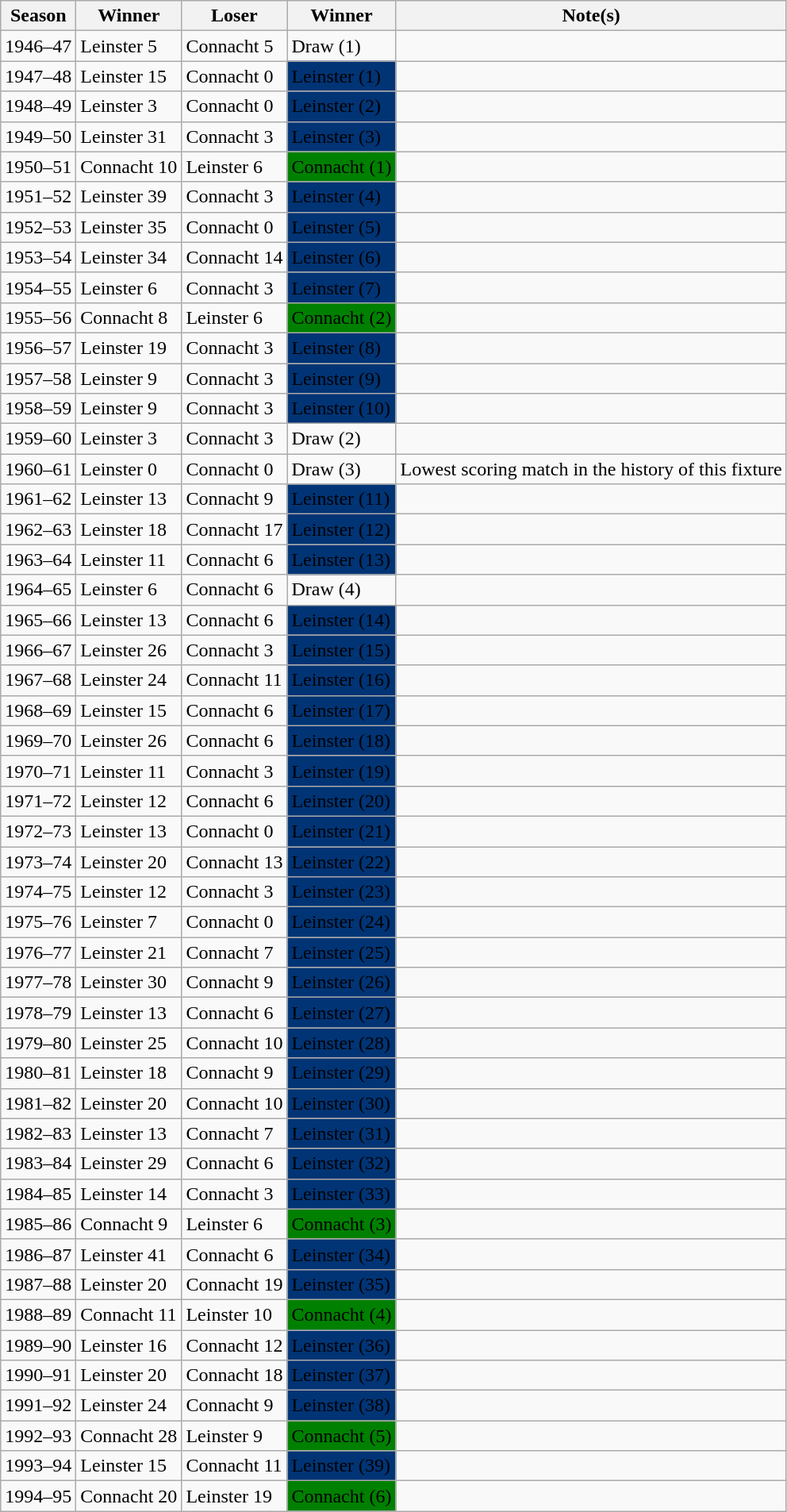<table class="wikitable">
<tr>
<th>Season</th>
<th>Winner</th>
<th>Loser</th>
<th>Winner</th>
<th>Note(s)</th>
</tr>
<tr>
<td>1946–47</td>
<td>Leinster 5</td>
<td>Connacht 5</td>
<td>Draw (1)</td>
<td></td>
</tr>
<tr>
<td>1947–48</td>
<td>Leinster 15</td>
<td>Connacht 0</td>
<td bgcolor="013475"><span>Leinster (1)</span></td>
<td></td>
</tr>
<tr>
<td>1948–49</td>
<td>Leinster 3</td>
<td>Connacht 0</td>
<td bgcolor="013475"><span>Leinster (2)</span></td>
<td></td>
</tr>
<tr>
<td>1949–50</td>
<td>Leinster 31</td>
<td>Connacht 3</td>
<td bgcolor="013475"><span>Leinster (3)</span></td>
<td></td>
</tr>
<tr>
<td>1950–51</td>
<td>Connacht 10</td>
<td>Leinster 6</td>
<td bgcolor="green"><span>Connacht (1)</span></td>
<td></td>
</tr>
<tr>
<td>1951–52</td>
<td>Leinster 39</td>
<td>Connacht 3</td>
<td bgcolor="013475"><span>Leinster (4)</span></td>
<td></td>
</tr>
<tr>
<td>1952–53</td>
<td>Leinster 35</td>
<td>Connacht 0</td>
<td bgcolor="013475"><span>Leinster (5)</span></td>
<td></td>
</tr>
<tr>
<td>1953–54</td>
<td>Leinster 34</td>
<td>Connacht 14</td>
<td bgcolor="013475"><span>Leinster (6)</span></td>
<td></td>
</tr>
<tr>
<td>1954–55</td>
<td>Leinster 6</td>
<td>Connacht 3</td>
<td bgcolor="013475"><span>Leinster (7)</span></td>
<td></td>
</tr>
<tr>
<td>1955–56</td>
<td>Connacht 8</td>
<td>Leinster 6</td>
<td bgcolor="green"><span>Connacht (2)</span></td>
<td></td>
</tr>
<tr>
<td>1956–57</td>
<td>Leinster 19</td>
<td>Connacht 3</td>
<td bgcolor="013475"><span>Leinster (8)</span></td>
<td></td>
</tr>
<tr>
<td>1957–58</td>
<td>Leinster 9</td>
<td>Connacht 3</td>
<td bgcolor="013475"><span>Leinster (9)</span></td>
<td></td>
</tr>
<tr>
<td>1958–59</td>
<td>Leinster 9</td>
<td>Connacht 3</td>
<td bgcolor="013475"><span>Leinster (10)</span></td>
<td></td>
</tr>
<tr>
<td>1959–60</td>
<td>Leinster 3</td>
<td>Connacht 3</td>
<td>Draw (2)</td>
<td></td>
</tr>
<tr>
<td>1960–61</td>
<td>Leinster 0</td>
<td>Connacht 0</td>
<td>Draw (3)</td>
<td>Lowest scoring match in the history of this fixture</td>
</tr>
<tr>
<td>1961–62</td>
<td>Leinster 13</td>
<td>Connacht 9</td>
<td bgcolor="013475"><span>Leinster (11)</span></td>
<td></td>
</tr>
<tr>
<td>1962–63</td>
<td>Leinster 18</td>
<td>Connacht 17</td>
<td bgcolor="013475"><span>Leinster (12)</span></td>
<td></td>
</tr>
<tr>
<td>1963–64</td>
<td>Leinster 11</td>
<td>Connacht 6</td>
<td bgcolor="013475"><span>Leinster (13)</span></td>
<td></td>
</tr>
<tr>
<td>1964–65</td>
<td>Leinster 6</td>
<td>Connacht 6</td>
<td>Draw (4)</td>
<td></td>
</tr>
<tr>
<td>1965–66</td>
<td>Leinster 13</td>
<td>Connacht 6</td>
<td bgcolor="013475"><span>Leinster (14)</span></td>
<td></td>
</tr>
<tr>
<td>1966–67</td>
<td>Leinster 26</td>
<td>Connacht 3</td>
<td bgcolor="013475"><span>Leinster (15)</span></td>
<td></td>
</tr>
<tr>
<td>1967–68</td>
<td>Leinster 24</td>
<td>Connacht 11</td>
<td bgcolor="013475"><span>Leinster (16)</span></td>
<td></td>
</tr>
<tr>
<td>1968–69</td>
<td>Leinster 15</td>
<td>Connacht 6</td>
<td bgcolor="013475"><span>Leinster (17)</span></td>
<td></td>
</tr>
<tr>
<td>1969–70</td>
<td>Leinster 26</td>
<td>Connacht 6</td>
<td bgcolor="013475"><span>Leinster (18)</span></td>
<td></td>
</tr>
<tr>
<td>1970–71</td>
<td>Leinster 11</td>
<td>Connacht 3</td>
<td bgcolor="013475"><span>Leinster (19)</span></td>
<td></td>
</tr>
<tr>
<td>1971–72</td>
<td>Leinster 12</td>
<td>Connacht 6</td>
<td bgcolor="013475"><span>Leinster (20)</span></td>
<td></td>
</tr>
<tr>
<td>1972–73</td>
<td>Leinster 13</td>
<td>Connacht 0</td>
<td bgcolor="013475"><span>Leinster (21)</span></td>
<td></td>
</tr>
<tr>
<td>1973–74</td>
<td>Leinster 20</td>
<td>Connacht 13</td>
<td bgcolor="013475"><span>Leinster (22)</span></td>
<td></td>
</tr>
<tr>
<td>1974–75</td>
<td>Leinster 12</td>
<td>Connacht 3</td>
<td bgcolor="013475"><span>Leinster (23)</span></td>
<td></td>
</tr>
<tr>
<td>1975–76</td>
<td>Leinster 7</td>
<td>Connacht 0</td>
<td bgcolor="013475"><span>Leinster (24)</span></td>
<td></td>
</tr>
<tr>
<td>1976–77</td>
<td>Leinster 21</td>
<td>Connacht 7</td>
<td bgcolor="013475"><span>Leinster (25)</span></td>
<td></td>
</tr>
<tr>
<td>1977–78</td>
<td>Leinster 30</td>
<td>Connacht 9</td>
<td bgcolor="013475"><span>Leinster (26)</span></td>
<td></td>
</tr>
<tr>
<td>1978–79</td>
<td>Leinster 13</td>
<td>Connacht 6</td>
<td bgcolor="013475"><span>Leinster (27)</span></td>
<td></td>
</tr>
<tr>
<td>1979–80</td>
<td>Leinster 25</td>
<td>Connacht 10</td>
<td bgcolor="013475"><span>Leinster (28)</span></td>
<td></td>
</tr>
<tr>
<td>1980–81</td>
<td>Leinster 18</td>
<td>Connacht 9</td>
<td bgcolor="013475"><span>Leinster (29)</span></td>
<td></td>
</tr>
<tr>
<td>1981–82</td>
<td>Leinster 20</td>
<td>Connacht 10</td>
<td bgcolor="013475"><span>Leinster (30)</span></td>
<td></td>
</tr>
<tr>
<td>1982–83</td>
<td>Leinster 13</td>
<td>Connacht 7</td>
<td bgcolor="013475"><span>Leinster (31)</span></td>
<td></td>
</tr>
<tr>
<td>1983–84</td>
<td>Leinster 29</td>
<td>Connacht 6</td>
<td bgcolor="013475"><span>Leinster (32)</span></td>
<td></td>
</tr>
<tr>
<td>1984–85</td>
<td>Leinster 14</td>
<td>Connacht 3</td>
<td bgcolor="013475"><span>Leinster (33)</span></td>
<td></td>
</tr>
<tr>
<td>1985–86</td>
<td>Connacht 9</td>
<td>Leinster 6</td>
<td bgcolor="green"><span>Connacht (3)</span></td>
<td></td>
</tr>
<tr>
<td>1986–87</td>
<td>Leinster 41</td>
<td>Connacht 6</td>
<td bgcolor="013475"><span>Leinster (34)</span></td>
<td></td>
</tr>
<tr>
<td>1987–88</td>
<td>Leinster 20</td>
<td>Connacht 19</td>
<td bgcolor="013475"><span>Leinster (35)</span></td>
<td></td>
</tr>
<tr>
<td>1988–89</td>
<td>Connacht 11</td>
<td>Leinster 10</td>
<td bgcolor="green"><span>Connacht (4)</span></td>
<td></td>
</tr>
<tr>
<td>1989–90</td>
<td>Leinster 16</td>
<td>Connacht 12</td>
<td bgcolor="013475"><span>Leinster (36)</span></td>
<td></td>
</tr>
<tr>
<td>1990–91</td>
<td>Leinster 20</td>
<td>Connacht 18</td>
<td bgcolor="013475"><span>Leinster (37)</span></td>
<td></td>
</tr>
<tr>
<td>1991–92</td>
<td>Leinster 24</td>
<td>Connacht 9</td>
<td bgcolor="013475"><span>Leinster (38)</span></td>
<td></td>
</tr>
<tr>
<td>1992–93</td>
<td>Connacht 28</td>
<td>Leinster 9</td>
<td bgcolor="green"><span>Connacht (5)</span></td>
<td></td>
</tr>
<tr>
<td>1993–94</td>
<td>Leinster 15</td>
<td>Connacht 11</td>
<td bgcolor="013475"><span>Leinster (39)</span></td>
<td></td>
</tr>
<tr>
<td>1994–95</td>
<td>Connacht 20</td>
<td>Leinster 19</td>
<td bgcolor="green"><span>Connacht (6)</span></td>
<td></td>
</tr>
</table>
